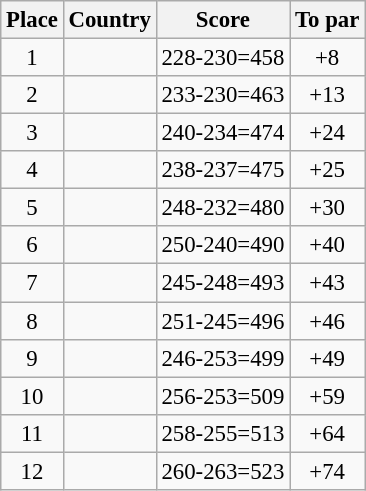<table class="wikitable" style="font-size:95%;">
<tr>
<th>Place</th>
<th>Country</th>
<th>Score</th>
<th>To par</th>
</tr>
<tr>
<td align=center>1</td>
<td></td>
<td>228-230=458</td>
<td align=center>+8</td>
</tr>
<tr>
<td align=center>2</td>
<td></td>
<td>233-230=463</td>
<td align=center>+13</td>
</tr>
<tr>
<td align="center">3</td>
<td></td>
<td>240-234=474</td>
<td align="center">+24</td>
</tr>
<tr>
<td align="center">4</td>
<td></td>
<td>238-237=475</td>
<td align="center">+25</td>
</tr>
<tr>
<td align="center">5</td>
<td></td>
<td>248-232=480</td>
<td align="center">+30</td>
</tr>
<tr>
<td align="center">6</td>
<td></td>
<td>250-240=490</td>
<td align="center">+40</td>
</tr>
<tr>
<td align="center">7</td>
<td></td>
<td>245-248=493</td>
<td align="center">+43</td>
</tr>
<tr>
<td align="center">8</td>
<td></td>
<td>251-245=496</td>
<td align="center">+46</td>
</tr>
<tr>
<td align="center">9</td>
<td></td>
<td>246-253=499</td>
<td align="center">+49</td>
</tr>
<tr>
<td align="center">10</td>
<td></td>
<td>256-253=509</td>
<td align="center">+59</td>
</tr>
<tr>
<td align="center">11</td>
<td></td>
<td>258-255=513</td>
<td align="center">+64</td>
</tr>
<tr>
<td align="center">12</td>
<td></td>
<td>260-263=523</td>
<td align="center">+74</td>
</tr>
</table>
